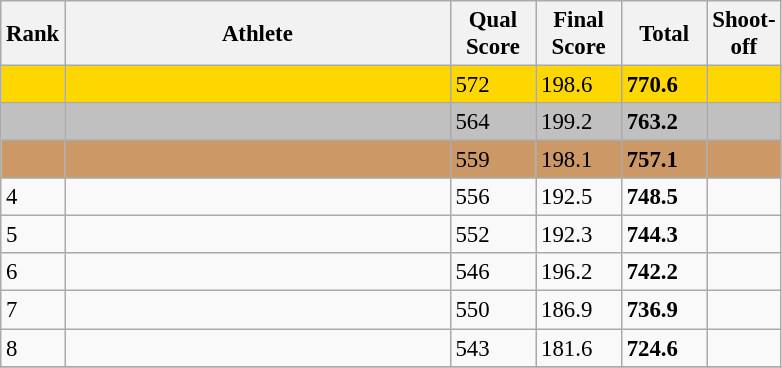<table class="wikitable" style="font-size:95%" style="width:35em;" style="text-align:center">
<tr>
<th>Rank</th>
<th width=250>Athlete</th>
<th width=50>Qual Score</th>
<th width=50>Final Score</th>
<th width=50>Total</th>
<th width=40>Shoot-off</th>
</tr>
<tr bgcolor=gold>
<td></td>
<td align=left></td>
<td>572</td>
<td>198.6</td>
<td><strong>770.6</strong></td>
<td></td>
</tr>
<tr bgcolor=silver>
<td></td>
<td align=left></td>
<td>564</td>
<td>199.2</td>
<td><strong>763.2</strong></td>
<td></td>
</tr>
<tr bgcolor=cc9966>
<td></td>
<td align=left></td>
<td>559</td>
<td>198.1</td>
<td><strong>757.1</strong></td>
<td></td>
</tr>
<tr>
<td>4</td>
<td align=left></td>
<td>556</td>
<td>192.5</td>
<td><strong>748.5</strong></td>
<td></td>
</tr>
<tr>
<td>5</td>
<td align=left></td>
<td>552</td>
<td>192.3</td>
<td><strong>744.3</strong></td>
<td></td>
</tr>
<tr>
<td>6</td>
<td align=left></td>
<td>546</td>
<td>196.2</td>
<td><strong>742.2</strong></td>
<td></td>
</tr>
<tr>
<td>7</td>
<td align=left></td>
<td>550</td>
<td>186.9</td>
<td><strong>736.9</strong></td>
<td></td>
</tr>
<tr>
<td>8</td>
<td align=left></td>
<td>543</td>
<td>181.6</td>
<td><strong>724.6</strong></td>
<td></td>
</tr>
<tr>
</tr>
</table>
